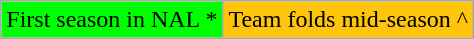<table class="wikitable" style="font-size:100%;line-height:1.1;">
<tr>
<td style="background-color:#00FF00;">First season in NAL *</td>
<td style="background-color:#FFC40C;">Team folds mid-season ^</td>
</tr>
</table>
